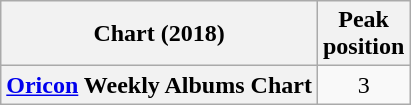<table class="wikitable plainrowheaders" style="text-align:center;">
<tr>
<th>Chart (2018)</th>
<th>Peak<br>position</th>
</tr>
<tr>
<th scope="row"><a href='#'>Oricon</a> Weekly Albums Chart</th>
<td>3</td>
</tr>
</table>
